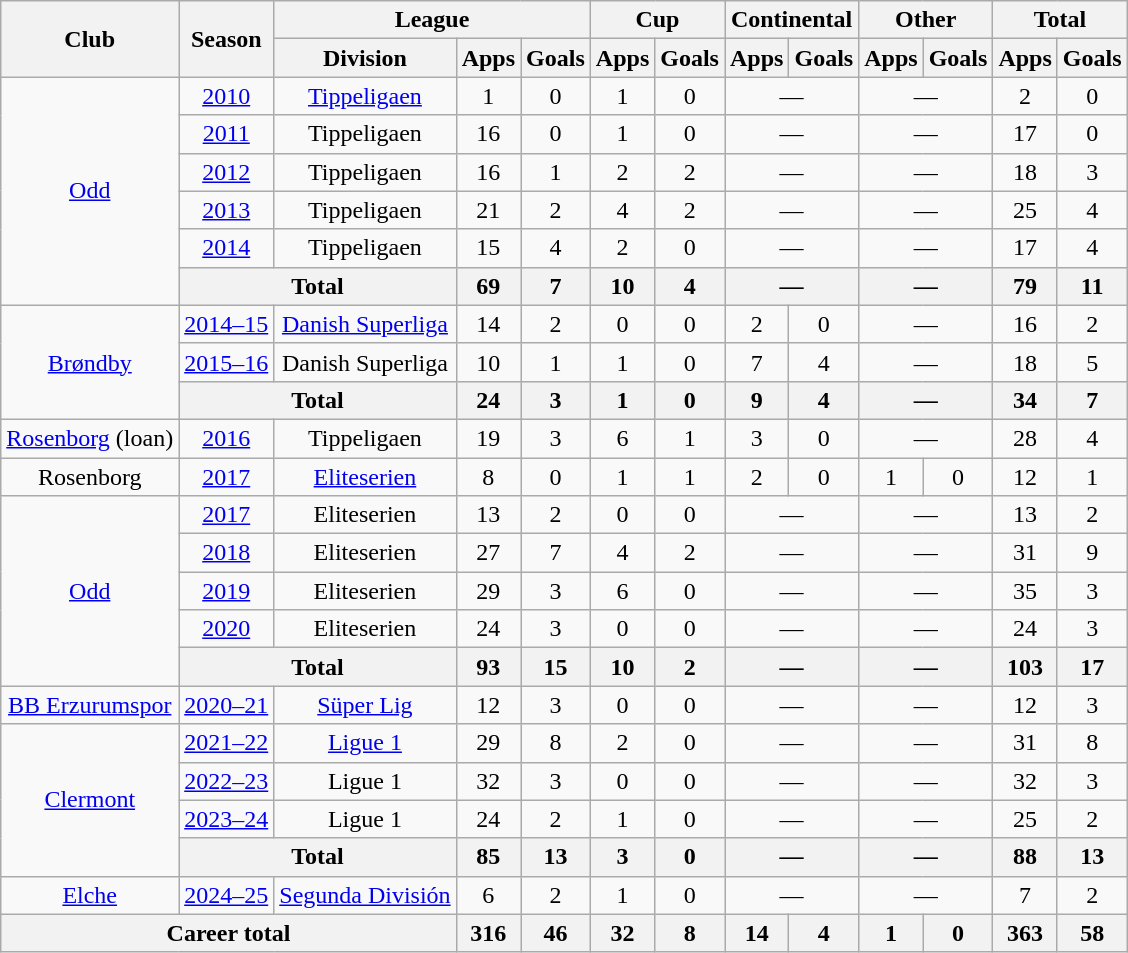<table class="wikitable" style="text-align:center">
<tr>
<th rowspan="2">Club</th>
<th rowspan="2">Season</th>
<th colspan="3">League</th>
<th colspan="2">Cup</th>
<th colspan="2">Continental</th>
<th colspan="2">Other</th>
<th colspan="2">Total</th>
</tr>
<tr>
<th>Division</th>
<th>Apps</th>
<th>Goals</th>
<th>Apps</th>
<th>Goals</th>
<th>Apps</th>
<th>Goals</th>
<th>Apps</th>
<th>Goals</th>
<th>Apps</th>
<th>Goals</th>
</tr>
<tr>
<td rowspan="6"><a href='#'>Odd</a></td>
<td><a href='#'>2010</a></td>
<td><a href='#'>Tippeligaen</a></td>
<td>1</td>
<td>0</td>
<td>1</td>
<td>0</td>
<td colspan="2">—</td>
<td colspan="2">—</td>
<td>2</td>
<td>0</td>
</tr>
<tr>
<td><a href='#'>2011</a></td>
<td>Tippeligaen</td>
<td>16</td>
<td>0</td>
<td>1</td>
<td>0</td>
<td colspan="2">—</td>
<td colspan="2">—</td>
<td>17</td>
<td>0</td>
</tr>
<tr>
<td><a href='#'>2012</a></td>
<td>Tippeligaen</td>
<td>16</td>
<td>1</td>
<td>2</td>
<td>2</td>
<td colspan="2">—</td>
<td colspan="2">—</td>
<td>18</td>
<td>3</td>
</tr>
<tr>
<td><a href='#'>2013</a></td>
<td>Tippeligaen</td>
<td>21</td>
<td>2</td>
<td>4</td>
<td>2</td>
<td colspan="2">—</td>
<td colspan="2">—</td>
<td>25</td>
<td>4</td>
</tr>
<tr>
<td><a href='#'>2014</a></td>
<td>Tippeligaen</td>
<td>15</td>
<td>4</td>
<td>2</td>
<td>0</td>
<td colspan="2">—</td>
<td colspan="2">—</td>
<td>17</td>
<td>4</td>
</tr>
<tr>
<th colspan="2">Total</th>
<th>69</th>
<th>7</th>
<th>10</th>
<th>4</th>
<th colspan="2">—</th>
<th colspan="2">—</th>
<th>79</th>
<th>11</th>
</tr>
<tr>
<td rowspan="3"><a href='#'>Brøndby</a></td>
<td><a href='#'>2014–15</a></td>
<td><a href='#'>Danish Superliga</a></td>
<td>14</td>
<td>2</td>
<td>0</td>
<td>0</td>
<td>2</td>
<td>0</td>
<td colspan="2">—</td>
<td>16</td>
<td>2</td>
</tr>
<tr>
<td><a href='#'>2015–16</a></td>
<td>Danish Superliga</td>
<td>10</td>
<td>1</td>
<td>1</td>
<td>0</td>
<td>7</td>
<td>4</td>
<td colspan="2">—</td>
<td>18</td>
<td>5</td>
</tr>
<tr>
<th colspan="2">Total</th>
<th>24</th>
<th>3</th>
<th>1</th>
<th>0</th>
<th>9</th>
<th>4</th>
<th colspan="2">—</th>
<th>34</th>
<th>7</th>
</tr>
<tr>
<td><a href='#'>Rosenborg</a> (loan)</td>
<td><a href='#'>2016</a></td>
<td>Tippeligaen</td>
<td>19</td>
<td>3</td>
<td>6</td>
<td>1</td>
<td>3</td>
<td>0</td>
<td colspan="2">—</td>
<td>28</td>
<td>4</td>
</tr>
<tr>
<td>Rosenborg</td>
<td><a href='#'>2017</a></td>
<td><a href='#'>Eliteserien</a></td>
<td>8</td>
<td>0</td>
<td>1</td>
<td>1</td>
<td>2</td>
<td>0</td>
<td>1</td>
<td>0</td>
<td>12</td>
<td>1</td>
</tr>
<tr>
<td rowspan="5"><a href='#'>Odd</a></td>
<td><a href='#'>2017</a></td>
<td>Eliteserien</td>
<td>13</td>
<td>2</td>
<td>0</td>
<td>0</td>
<td colspan="2">—</td>
<td colspan="2">—</td>
<td>13</td>
<td>2</td>
</tr>
<tr>
<td><a href='#'>2018</a></td>
<td>Eliteserien</td>
<td>27</td>
<td>7</td>
<td>4</td>
<td>2</td>
<td colspan="2">—</td>
<td colspan="2">—</td>
<td>31</td>
<td>9</td>
</tr>
<tr>
<td><a href='#'>2019</a></td>
<td>Eliteserien</td>
<td>29</td>
<td>3</td>
<td>6</td>
<td>0</td>
<td colspan="2">—</td>
<td colspan="2">—</td>
<td>35</td>
<td>3</td>
</tr>
<tr>
<td><a href='#'>2020</a></td>
<td>Eliteserien</td>
<td>24</td>
<td>3</td>
<td>0</td>
<td>0</td>
<td colspan="2">—</td>
<td colspan="2">—</td>
<td>24</td>
<td>3</td>
</tr>
<tr>
<th colspan="2">Total</th>
<th>93</th>
<th>15</th>
<th>10</th>
<th>2</th>
<th colspan="2">—</th>
<th colspan="2">—</th>
<th>103</th>
<th>17</th>
</tr>
<tr>
<td><a href='#'>BB Erzurumspor</a></td>
<td><a href='#'>2020–21</a></td>
<td><a href='#'>Süper Lig</a></td>
<td>12</td>
<td>3</td>
<td>0</td>
<td>0</td>
<td colspan="2">—</td>
<td colspan="2">—</td>
<td>12</td>
<td>3</td>
</tr>
<tr>
<td rowspan="4"><a href='#'>Clermont</a></td>
<td><a href='#'>2021–22</a></td>
<td><a href='#'>Ligue 1</a></td>
<td>29</td>
<td>8</td>
<td>2</td>
<td>0</td>
<td colspan="2">—</td>
<td colspan="2">—</td>
<td>31</td>
<td>8</td>
</tr>
<tr>
<td><a href='#'>2022–23</a></td>
<td>Ligue 1</td>
<td>32</td>
<td>3</td>
<td>0</td>
<td>0</td>
<td colspan="2">—</td>
<td colspan="2">—</td>
<td>32</td>
<td>3</td>
</tr>
<tr>
<td><a href='#'>2023–24</a></td>
<td>Ligue 1</td>
<td>24</td>
<td>2</td>
<td>1</td>
<td>0</td>
<td colspan="2">—</td>
<td colspan="2">—</td>
<td>25</td>
<td>2</td>
</tr>
<tr>
<th colspan="2">Total</th>
<th>85</th>
<th>13</th>
<th>3</th>
<th>0</th>
<th colspan="2">—</th>
<th colspan="2">—</th>
<th>88</th>
<th>13</th>
</tr>
<tr>
<td><a href='#'>Elche</a></td>
<td><a href='#'>2024–25</a></td>
<td><a href='#'>Segunda División</a></td>
<td>6</td>
<td>2</td>
<td>1</td>
<td>0</td>
<td colspan="2">—</td>
<td colspan="2">—</td>
<td>7</td>
<td>2</td>
</tr>
<tr>
<th colspan="3">Career total</th>
<th>316</th>
<th>46</th>
<th>32</th>
<th>8</th>
<th>14</th>
<th>4</th>
<th>1</th>
<th>0</th>
<th>363</th>
<th>58</th>
</tr>
</table>
